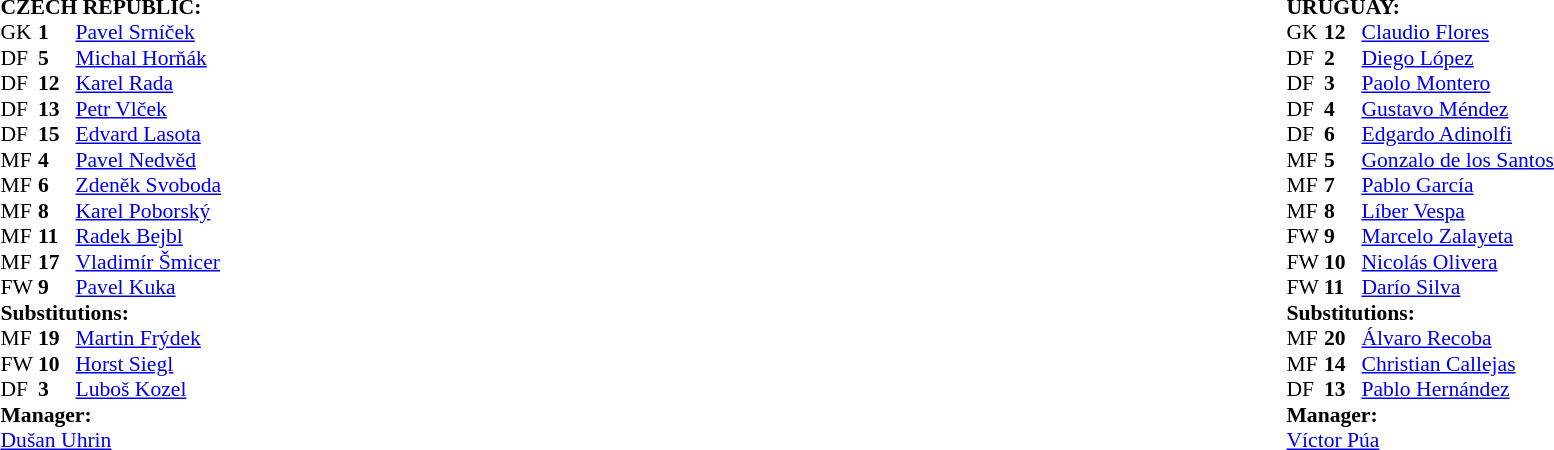<table width="100%">
<tr>
<td valign="top" width="50%"><br><table style="font-size: 90%" cellspacing="0" cellpadding="0">
<tr>
<td colspan=4><br><strong>CZECH REPUBLIC:</strong></td>
</tr>
<tr>
<th width=25></th>
<th width=25></th>
</tr>
<tr>
<td>GK</td>
<td><strong>1</strong></td>
<td><a href='#'>Pavel Srníček</a></td>
</tr>
<tr>
<td>DF</td>
<td><strong>5</strong></td>
<td><a href='#'>Michal Horňák</a></td>
<td></td>
<td></td>
</tr>
<tr>
<td>DF</td>
<td><strong>12</strong></td>
<td><a href='#'>Karel Rada</a></td>
<td></td>
</tr>
<tr>
<td>DF</td>
<td><strong>13</strong></td>
<td><a href='#'>Petr Vlček</a></td>
</tr>
<tr>
<td>DF</td>
<td><strong>15</strong></td>
<td><a href='#'>Edvard Lasota</a></td>
<td></td>
<td></td>
</tr>
<tr>
<td>MF</td>
<td><strong>4</strong></td>
<td><a href='#'>Pavel Nedvěd</a></td>
<td></td>
</tr>
<tr>
<td>MF</td>
<td><strong>6</strong></td>
<td><a href='#'>Zdeněk Svoboda</a></td>
<td></td>
</tr>
<tr>
<td>MF</td>
<td><strong>8</strong></td>
<td><a href='#'>Karel Poborský</a></td>
<td></td>
</tr>
<tr>
<td>MF</td>
<td><strong>11</strong></td>
<td><a href='#'>Radek Bejbl</a></td>
</tr>
<tr>
<td>MF</td>
<td><strong>17</strong></td>
<td><a href='#'>Vladimír Šmicer</a></td>
</tr>
<tr>
<td>FW</td>
<td><strong>9</strong></td>
<td><a href='#'>Pavel Kuka</a></td>
<td></td>
<td></td>
</tr>
<tr>
<td colspan=3><strong>Substitutions:</strong></td>
</tr>
<tr>
<td>MF</td>
<td><strong>19</strong></td>
<td><a href='#'>Martin Frýdek</a></td>
<td></td>
<td></td>
</tr>
<tr>
<td>FW</td>
<td><strong>10</strong></td>
<td><a href='#'>Horst Siegl</a></td>
<td></td>
<td></td>
</tr>
<tr>
<td>DF</td>
<td><strong>3</strong></td>
<td><a href='#'>Luboš Kozel</a></td>
<td></td>
<td></td>
</tr>
<tr>
<td colspan=3><strong>Manager:</strong></td>
</tr>
<tr>
<td colspan=3><a href='#'>Dušan Uhrin</a></td>
</tr>
</table>
</td>
<td valign="top"></td>
<td valign="top"></td>
<td valign="top" width="50%"><br><table style="font-size: 90%" cellspacing="0" cellpadding="0" align="center">
<tr>
<td colspan=4><br><strong>URUGUAY:</strong></td>
</tr>
<tr>
<th width=25></th>
<th width=25></th>
</tr>
<tr>
<td>GK</td>
<td><strong>12</strong></td>
<td><a href='#'>Claudio Flores</a></td>
</tr>
<tr>
<td>DF</td>
<td><strong>2</strong></td>
<td><a href='#'>Diego López</a></td>
</tr>
<tr>
<td>DF</td>
<td><strong>3</strong></td>
<td><a href='#'>Paolo Montero</a></td>
<td></td>
</tr>
<tr>
<td>DF</td>
<td><strong>4</strong></td>
<td><a href='#'>Gustavo Méndez</a></td>
<td></td>
</tr>
<tr>
<td>DF</td>
<td><strong>6</strong></td>
<td><a href='#'>Edgardo Adinolfi</a></td>
<td></td>
</tr>
<tr>
<td>MF</td>
<td><strong>5</strong></td>
<td><a href='#'>Gonzalo de los Santos</a></td>
</tr>
<tr>
<td>MF</td>
<td><strong>7</strong></td>
<td><a href='#'>Pablo García</a></td>
</tr>
<tr>
<td>MF</td>
<td><strong>8</strong></td>
<td><a href='#'>Líber Vespa</a></td>
<td></td>
<td></td>
</tr>
<tr>
<td>FW</td>
<td><strong>9</strong></td>
<td><a href='#'>Marcelo Zalayeta</a></td>
<td></td>
</tr>
<tr>
<td>FW</td>
<td><strong>10</strong></td>
<td><a href='#'>Nicolás Olivera</a></td>
<td></td>
<td></td>
</tr>
<tr>
<td>FW</td>
<td><strong>11</strong></td>
<td><a href='#'>Darío Silva</a></td>
<td></td>
<td></td>
</tr>
<tr>
<td colspan=3><strong>Substitutions:</strong></td>
</tr>
<tr>
<td>MF</td>
<td><strong>20</strong></td>
<td><a href='#'>Álvaro Recoba</a></td>
<td></td>
<td></td>
</tr>
<tr>
<td>MF</td>
<td><strong>14</strong></td>
<td><a href='#'>Christian Callejas</a></td>
<td></td>
<td></td>
</tr>
<tr>
<td>DF</td>
<td><strong>13</strong></td>
<td><a href='#'>Pablo Hernández</a></td>
<td></td>
<td></td>
</tr>
<tr>
<td colspan=3><strong>Manager:</strong></td>
</tr>
<tr>
<td colspan=3><a href='#'>Víctor Púa</a></td>
</tr>
</table>
</td>
</tr>
</table>
